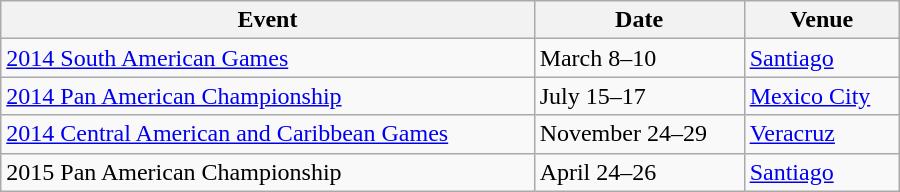<table class="wikitable" width=600>
<tr>
<th>Event</th>
<th>Date</th>
<th>Venue</th>
</tr>
<tr>
<td><a href='#'>2014 South American Games</a></td>
<td>March 8–10</td>
<td> <a href='#'>Santiago</a></td>
</tr>
<tr>
<td><a href='#'>2014 Pan American Championship</a></td>
<td>July 15–17</td>
<td> <a href='#'>Mexico City</a></td>
</tr>
<tr>
<td><a href='#'>2014 Central American and Caribbean Games</a></td>
<td>November 24–29</td>
<td> <a href='#'>Veracruz</a></td>
</tr>
<tr>
<td>2015 Pan American Championship</td>
<td>April 24–26</td>
<td> <a href='#'>Santiago</a></td>
</tr>
</table>
